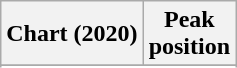<table class="wikitable sortable plainrowheaders" style="text-align:center">
<tr>
<th scope="col">Chart (2020)</th>
<th scope="col">Peak<br>position</th>
</tr>
<tr>
</tr>
<tr>
</tr>
</table>
